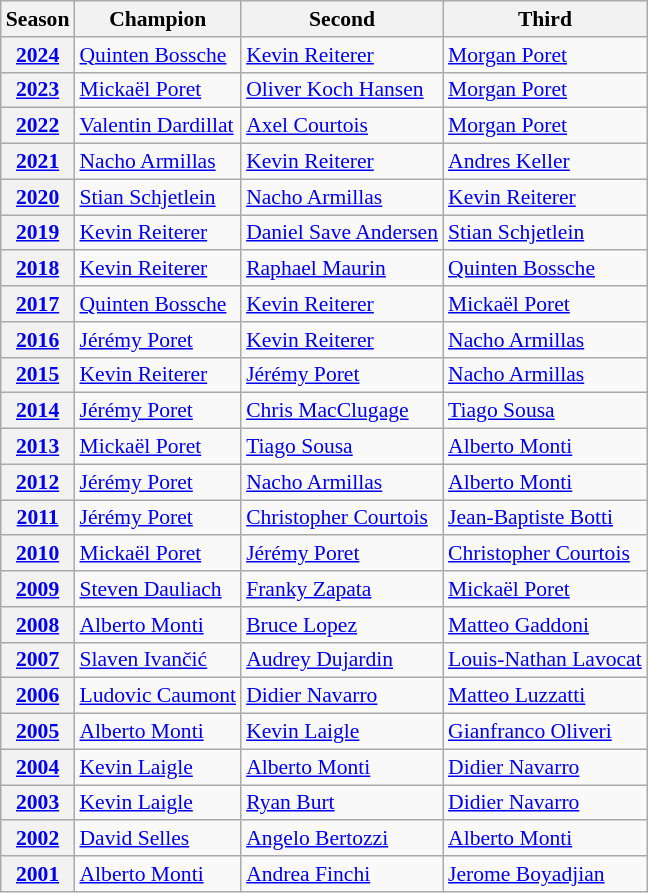<table class="wikitable" style="font-size:90%;">
<tr>
<th>Season</th>
<th>Champion</th>
<th>Second</th>
<th>Third</th>
</tr>
<tr>
<th><a href='#'>2024</a></th>
<td> <a href='#'>Quinten Bossche</a></td>
<td> <a href='#'>Kevin Reiterer</a></td>
<td> <a href='#'>Morgan Poret</a></td>
</tr>
<tr>
<th><a href='#'>2023</a></th>
<td> <a href='#'>Mickaël Poret</a></td>
<td> <a href='#'>Oliver Koch Hansen</a></td>
<td> <a href='#'>Morgan Poret</a></td>
</tr>
<tr>
<th><a href='#'>2022</a></th>
<td> <a href='#'>Valentin Dardillat</a></td>
<td> <a href='#'>Axel Courtois</a></td>
<td> <a href='#'>Morgan Poret</a></td>
</tr>
<tr>
<th><a href='#'>2021</a></th>
<td> <a href='#'>Nacho Armillas</a></td>
<td> <a href='#'>Kevin Reiterer</a></td>
<td> <a href='#'>Andres Keller</a></td>
</tr>
<tr>
<th><a href='#'>2020</a></th>
<td> <a href='#'>Stian Schjetlein</a></td>
<td> <a href='#'>Nacho Armillas</a></td>
<td> <a href='#'>Kevin Reiterer</a></td>
</tr>
<tr>
<th><a href='#'>2019</a></th>
<td> <a href='#'>Kevin Reiterer</a></td>
<td> <a href='#'>Daniel Save Andersen</a></td>
<td> <a href='#'>Stian Schjetlein</a></td>
</tr>
<tr>
<th><a href='#'>2018</a></th>
<td> <a href='#'>Kevin Reiterer</a></td>
<td> <a href='#'>Raphael Maurin</a></td>
<td> <a href='#'>Quinten Bossche</a></td>
</tr>
<tr>
<th><a href='#'>2017</a></th>
<td> <a href='#'>Quinten Bossche</a></td>
<td> <a href='#'>Kevin Reiterer</a></td>
<td> <a href='#'>Mickaël Poret</a></td>
</tr>
<tr>
<th><a href='#'>2016</a></th>
<td> <a href='#'>Jérémy Poret</a></td>
<td> <a href='#'>Kevin Reiterer</a></td>
<td> <a href='#'>Nacho Armillas</a></td>
</tr>
<tr>
<th><a href='#'>2015</a></th>
<td> <a href='#'>Kevin Reiterer</a></td>
<td> <a href='#'>Jérémy Poret</a></td>
<td> <a href='#'>Nacho Armillas</a></td>
</tr>
<tr>
<th><a href='#'>2014</a></th>
<td> <a href='#'>Jérémy Poret</a></td>
<td> <a href='#'>Chris MacClugage</a></td>
<td> <a href='#'>Tiago Sousa</a></td>
</tr>
<tr>
<th><a href='#'>2013</a></th>
<td> <a href='#'>Mickaël Poret</a></td>
<td> <a href='#'>Tiago Sousa</a></td>
<td> <a href='#'>Alberto Monti</a></td>
</tr>
<tr>
<th><a href='#'>2012</a></th>
<td> <a href='#'>Jérémy Poret</a></td>
<td> <a href='#'>Nacho Armillas</a></td>
<td> <a href='#'>Alberto Monti</a></td>
</tr>
<tr>
<th><a href='#'>2011</a></th>
<td> <a href='#'>Jérémy Poret</a></td>
<td> <a href='#'>Christopher Courtois</a></td>
<td> <a href='#'>Jean-Baptiste Botti</a></td>
</tr>
<tr>
<th><a href='#'>2010</a></th>
<td> <a href='#'>Mickaël Poret</a></td>
<td> <a href='#'>Jérémy Poret</a></td>
<td> <a href='#'>Christopher Courtois</a></td>
</tr>
<tr>
<th><a href='#'>2009</a></th>
<td> <a href='#'>Steven Dauliach</a></td>
<td> <a href='#'>Franky Zapata</a></td>
<td> <a href='#'>Mickaël Poret</a></td>
</tr>
<tr>
<th><a href='#'>2008</a></th>
<td> <a href='#'>Alberto Monti</a></td>
<td> <a href='#'>Bruce Lopez</a></td>
<td> <a href='#'>Matteo Gaddoni</a></td>
</tr>
<tr>
<th><a href='#'>2007</a></th>
<td> <a href='#'>Slaven Ivančić</a></td>
<td> <a href='#'>Audrey Dujardin</a></td>
<td> <a href='#'>Louis-Nathan Lavocat</a></td>
</tr>
<tr>
<th><a href='#'>2006</a></th>
<td> <a href='#'>Ludovic Caumont</a></td>
<td> <a href='#'>Didier Navarro</a></td>
<td> <a href='#'>Matteo Luzzatti</a></td>
</tr>
<tr>
<th><a href='#'>2005</a></th>
<td> <a href='#'>Alberto Monti</a></td>
<td> <a href='#'>Kevin Laigle</a></td>
<td> <a href='#'>Gianfranco Oliveri</a></td>
</tr>
<tr>
<th><a href='#'>2004</a></th>
<td> <a href='#'>Kevin Laigle</a></td>
<td> <a href='#'>Alberto Monti</a></td>
<td> <a href='#'>Didier Navarro</a></td>
</tr>
<tr>
<th><a href='#'>2003</a></th>
<td> <a href='#'>Kevin Laigle</a></td>
<td> <a href='#'>Ryan Burt</a></td>
<td> <a href='#'>Didier Navarro</a></td>
</tr>
<tr>
<th><a href='#'>2002</a></th>
<td> <a href='#'>David Selles</a></td>
<td> <a href='#'>Angelo Bertozzi</a></td>
<td> <a href='#'>Alberto Monti</a></td>
</tr>
<tr>
<th><a href='#'>2001</a></th>
<td> <a href='#'>Alberto Monti</a></td>
<td> <a href='#'>Andrea Finchi</a></td>
<td> <a href='#'>Jerome Boyadjian</a></td>
</tr>
</table>
